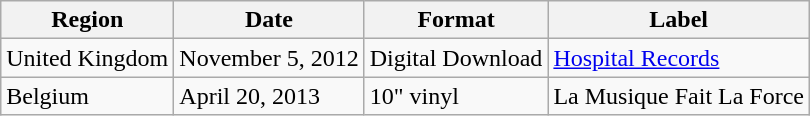<table class=wikitable>
<tr>
<th>Region</th>
<th>Date</th>
<th>Format</th>
<th>Label</th>
</tr>
<tr>
<td>United Kingdom</td>
<td>November 5, 2012</td>
<td>Digital Download</td>
<td><a href='#'>Hospital Records</a></td>
</tr>
<tr>
<td>Belgium</td>
<td>April 20, 2013</td>
<td>10" vinyl</td>
<td>La Musique Fait La Force</td>
</tr>
</table>
